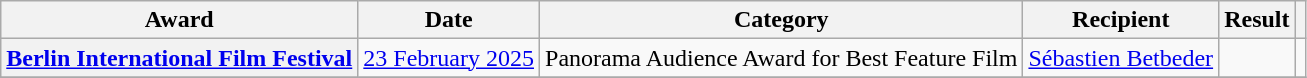<table class="wikitable sortable plainrowheaders">
<tr>
<th>Award</th>
<th>Date</th>
<th>Category</th>
<th>Recipient</th>
<th>Result</th>
<th></th>
</tr>
<tr>
<th scope="row"><a href='#'>Berlin International Film Festival</a></th>
<td><a href='#'>23 February 2025</a></td>
<td>Panorama Audience Award for Best Feature Film</td>
<td><a href='#'>Sébastien Betbeder</a></td>
<td></td>
<td align="center" rowspan="1"></td>
</tr>
<tr>
</tr>
</table>
